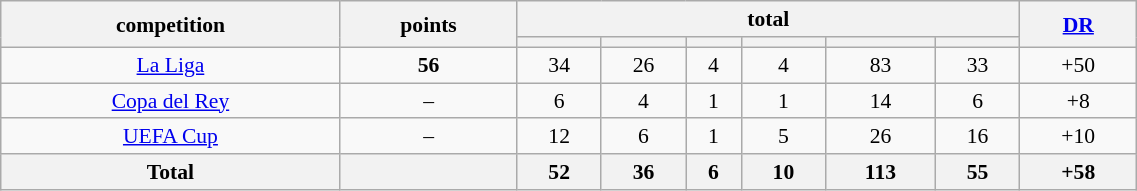<table class="wikitable" style="font-size:90%;width:60%;float:left;text-align:center;">
<tr>
<th rowspan="2">competition</th>
<th rowspan="2">points</th>
<th colspan="6">total</th>
<th rowspan="2"><a href='#'>DR</a></th>
</tr>
<tr>
<th></th>
<th></th>
<th></th>
<th></th>
<th></th>
<th></th>
</tr>
<tr>
<td><a href='#'>La Liga</a></td>
<td><strong>56</strong></td>
<td>34</td>
<td>26</td>
<td>4</td>
<td>4</td>
<td>83</td>
<td>33</td>
<td>+50</td>
</tr>
<tr>
<td><a href='#'>Copa del Rey</a></td>
<td>–</td>
<td>6</td>
<td>4</td>
<td>1</td>
<td>1</td>
<td>14</td>
<td>6</td>
<td>+8</td>
</tr>
<tr>
<td><a href='#'>UEFA Cup</a></td>
<td>–</td>
<td>12</td>
<td>6</td>
<td>1</td>
<td>5</td>
<td>26</td>
<td>16</td>
<td>+10</td>
</tr>
<tr>
<th>Total</th>
<th></th>
<th>52</th>
<th>36</th>
<th>6</th>
<th>10</th>
<th>113</th>
<th>55</th>
<th>+58</th>
</tr>
</table>
